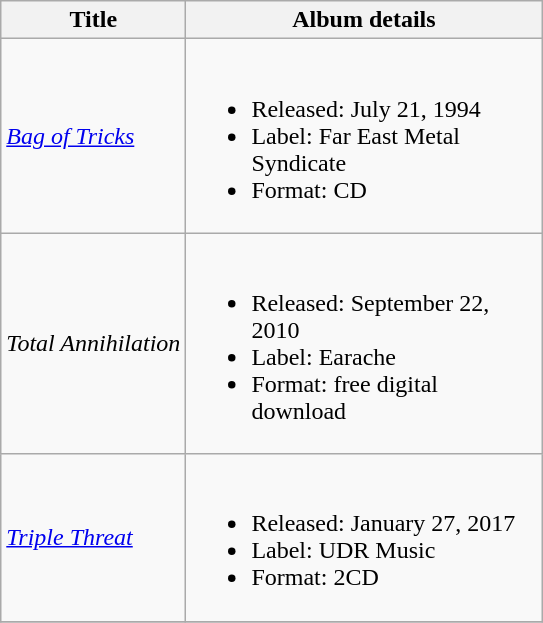<table class="wikitable">
<tr>
<th>Title</th>
<th width="230">Album details</th>
</tr>
<tr>
<td><em><a href='#'>Bag of Tricks</a></em></td>
<td><br><ul><li>Released: July 21, 1994</li><li>Label: Far East Metal Syndicate</li><li>Format: CD</li></ul></td>
</tr>
<tr>
<td><em>Total Annihilation</em></td>
<td><br><ul><li>Released: September 22, 2010</li><li>Label: Earache</li><li>Format: free digital download</li></ul></td>
</tr>
<tr>
<td><em><a href='#'>Triple Threat</a></em></td>
<td><br><ul><li>Released: January 27, 2017</li><li>Label: UDR Music</li><li>Format: 2CD</li></ul></td>
</tr>
<tr>
</tr>
</table>
